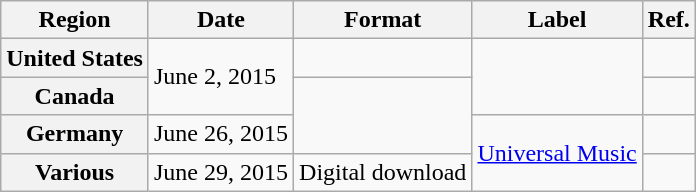<table class="wikitable plainrowheaders">
<tr>
<th>Region</th>
<th>Date</th>
<th>Format</th>
<th>Label</th>
<th>Ref.</th>
</tr>
<tr>
<th scope="row">United States</th>
<td rowspan="2">June 2, 2015</td>
<td></td>
<td rowspan="2"></td>
<td></td>
</tr>
<tr>
<th scope="row">Canada</th>
<td rowspan="2"></td>
<td></td>
</tr>
<tr>
<th scope="row">Germany</th>
<td>June 26, 2015</td>
<td rowspan="2"><a href='#'>Universal Music</a></td>
<td></td>
</tr>
<tr>
<th scope="row">Various</th>
<td>June 29, 2015</td>
<td>Digital download</td>
<td></td>
</tr>
</table>
